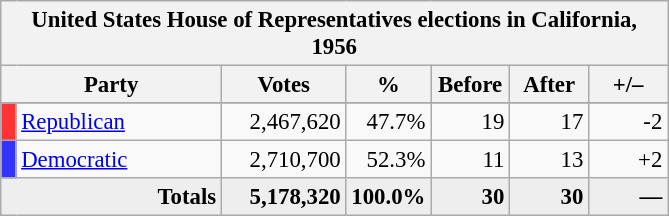<table class="wikitable" style="font-size: 95%;">
<tr>
<th colspan="7">United States House of Representatives elections in California, 1956</th>
</tr>
<tr>
<th colspan=2 style="width: 5em">Party</th>
<th style="width: 5em">Votes</th>
<th style="width: 3em">%</th>
<th style="width: 3em">Before</th>
<th style="width: 3em">After</th>
<th style="width: 3em">+/–</th>
</tr>
<tr>
</tr>
<tr>
<th style="background-color:#FF3333; width: 3px"></th>
<td style="width: 130px"><a href='#'>Republican</a></td>
<td align="right">2,467,620</td>
<td align="right">47.7%</td>
<td align="right">19</td>
<td align="right">17</td>
<td align="right">-2</td>
</tr>
<tr>
<th style="background-color:#3333FF; width: 3px"></th>
<td style="width: 130px"><a href='#'>Democratic</a></td>
<td align="right">2,710,700</td>
<td align="right">52.3%</td>
<td align="right">11</td>
<td align="right">13</td>
<td align="right">+2</td>
</tr>
<tr bgcolor="#EEEEEE">
<td colspan="2" align="right"><strong>Totals</strong></td>
<td align="right"><strong>5,178,320</strong></td>
<td align="right"><strong>100.0%</strong></td>
<td align="right"><strong>30</strong></td>
<td align="right"><strong>30</strong></td>
<td align="right"><strong>—</strong></td>
</tr>
</table>
